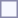<table style="border:1px solid #8888aa; background-color:#f7f8ff; padding:5px; font-size:95%; margin: 0px 12px 12px 0px;">
</table>
